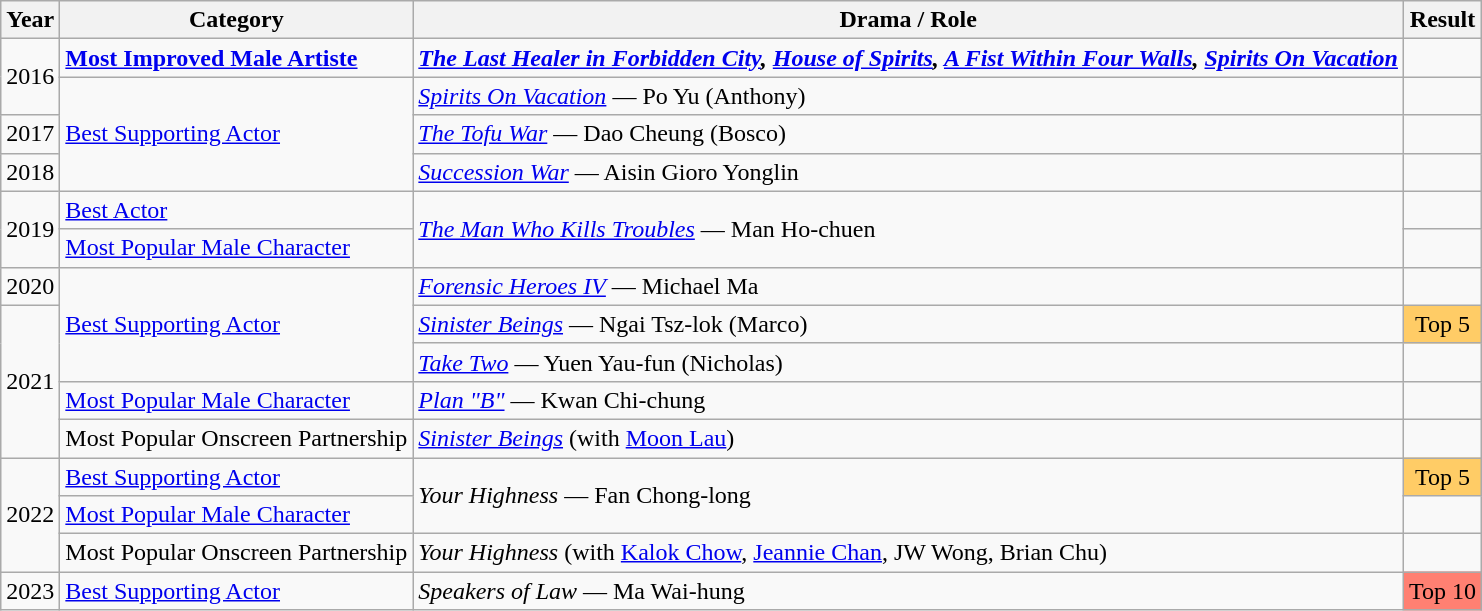<table class="wikitable sortable">
<tr>
<th>Year</th>
<th>Category</th>
<th>Drama / Role</th>
<th>Result</th>
</tr>
<tr>
<td rowspan=2>2016</td>
<td><strong> <a href='#'>Most Improved Male Artiste</a> </strong></td>
<td><strong><em><a href='#'>The Last Healer in Forbidden City</a><em>, </em><a href='#'>House of Spirits</a><em>, </em><a href='#'>A Fist Within Four Walls</a><em>,  </em><a href='#'>Spirits On Vacation</a></em></strong></td>
<td></td>
</tr>
<tr>
<td rowspan=3><a href='#'>Best Supporting Actor</a></td>
<td><em><a href='#'>Spirits On Vacation</a></em> — Po Yu (Anthony)</td>
<td></td>
</tr>
<tr>
<td>2017</td>
<td><em><a href='#'>The Tofu War</a></em> — Dao Cheung (Bosco)</td>
<td></td>
</tr>
<tr>
<td>2018</td>
<td><em><a href='#'>Succession War</a></em> — Aisin Gioro Yonglin</td>
<td></td>
</tr>
<tr>
<td rowspan=2>2019</td>
<td><a href='#'>Best Actor</a></td>
<td rowspan=2><em><a href='#'>The Man Who Kills Troubles</a></em> — Man Ho-chuen</td>
<td></td>
</tr>
<tr>
<td><a href='#'>Most Popular Male Character</a></td>
<td></td>
</tr>
<tr>
<td>2020</td>
<td rowspan=3><a href='#'>Best Supporting Actor</a></td>
<td><em><a href='#'>Forensic Heroes IV</a></em> — Michael Ma</td>
<td></td>
</tr>
<tr>
<td rowspan=4>2021</td>
<td><em><a href='#'>Sinister Beings</a></em> — Ngai Tsz-lok (Marco)</td>
<td style="background-color:#ffcc66; text-align:center;">Top 5</td>
</tr>
<tr>
<td><em><a href='#'>Take Two</a></em> — Yuen Yau-fun (Nicholas)</td>
<td></td>
</tr>
<tr>
<td><a href='#'>Most Popular Male Character</a></td>
<td><em><a href='#'>Plan "B"</a></em> — Kwan Chi-chung</td>
<td></td>
</tr>
<tr>
<td>Most Popular Onscreen Partnership</td>
<td><em><a href='#'>Sinister Beings</a></em> (with <a href='#'>Moon Lau</a>)</td>
<td></td>
</tr>
<tr>
<td rowspan=3>2022</td>
<td><a href='#'>Best Supporting Actor</a></td>
<td rowspan=2><em>Your Highness</em> — Fan Chong-long</td>
<td style="background-color:#ffcc66; text-align:center;">Top 5</td>
</tr>
<tr>
<td><a href='#'>Most Popular Male Character</a></td>
<td></td>
</tr>
<tr>
<td>Most Popular Onscreen Partnership</td>
<td><em>Your Highness</em> (with <a href='#'>Kalok Chow</a>, <a href='#'>Jeannie Chan</a>, JW Wong, Brian Chu)</td>
<td></td>
</tr>
<tr>
<td>2023</td>
<td><a href='#'>Best Supporting Actor</a></td>
<td><em>Speakers of Law</em> — Ma Wai-hung</td>
<td style="background-color:#ff8072; text-align:center;">Top 10</td>
</tr>
</table>
